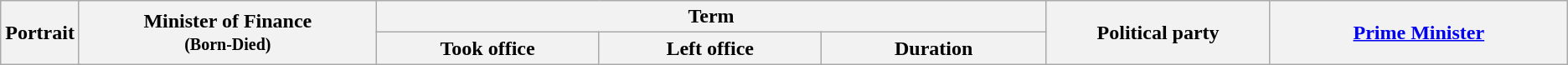<table class="wikitable" style="text-align:center;">
<tr>
<th rowspan=2 colspan=2 width=80px>Portrait</th>
<th rowspan=2 width=20%>Minister of Finance<br><small>(Born-Died)</small></th>
<th colspan=3>Term</th>
<th rowspan=2 width=15%>Political party</th>
<th rowspan=2 width=20%><a href='#'>Prime Minister</a></th>
</tr>
<tr>
<th width=15%>Took office</th>
<th width=15%>Left office</th>
<th width=15%>Duration<br>









































































</th>
</tr>
</table>
